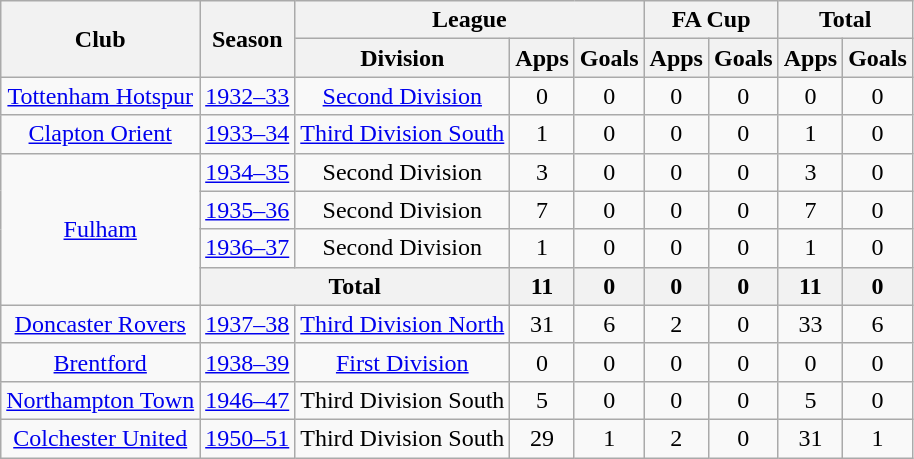<table class="wikitable" style="text-align: center;">
<tr>
<th rowspan="2">Club</th>
<th rowspan="2">Season</th>
<th colspan="3">League</th>
<th colspan="2">FA Cup</th>
<th colspan="2">Total</th>
</tr>
<tr>
<th>Division</th>
<th>Apps</th>
<th>Goals</th>
<th>Apps</th>
<th>Goals</th>
<th>Apps</th>
<th>Goals</th>
</tr>
<tr>
<td><a href='#'>Tottenham Hotspur</a></td>
<td><a href='#'>1932–33</a></td>
<td><a href='#'>Second Division</a></td>
<td>0</td>
<td>0</td>
<td>0</td>
<td>0</td>
<td>0</td>
<td>0</td>
</tr>
<tr>
<td><a href='#'>Clapton Orient</a></td>
<td><a href='#'>1933–34</a></td>
<td><a href='#'>Third Division South</a></td>
<td>1</td>
<td>0</td>
<td>0</td>
<td>0</td>
<td>1</td>
<td>0</td>
</tr>
<tr>
<td rowspan="4"><a href='#'>Fulham</a></td>
<td><a href='#'>1934–35</a></td>
<td>Second Division</td>
<td>3</td>
<td>0</td>
<td>0</td>
<td>0</td>
<td>3</td>
<td>0</td>
</tr>
<tr>
<td><a href='#'>1935–36</a></td>
<td>Second Division</td>
<td>7</td>
<td>0</td>
<td>0</td>
<td>0</td>
<td>7</td>
<td>0</td>
</tr>
<tr>
<td><a href='#'>1936–37</a></td>
<td>Second Division</td>
<td>1</td>
<td>0</td>
<td>0</td>
<td>0</td>
<td>1</td>
<td>0</td>
</tr>
<tr>
<th colspan="2">Total</th>
<th>11</th>
<th>0</th>
<th>0</th>
<th>0</th>
<th>11</th>
<th>0</th>
</tr>
<tr>
<td><a href='#'>Doncaster Rovers</a></td>
<td><a href='#'>1937–38</a></td>
<td><a href='#'>Third Division North</a></td>
<td>31</td>
<td>6</td>
<td>2</td>
<td>0</td>
<td>33</td>
<td>6</td>
</tr>
<tr>
<td><a href='#'>Brentford</a></td>
<td><a href='#'>1938–39</a></td>
<td><a href='#'>First Division</a></td>
<td>0</td>
<td>0</td>
<td>0</td>
<td>0</td>
<td>0</td>
<td>0</td>
</tr>
<tr>
<td><a href='#'>Northampton Town</a></td>
<td><a href='#'>1946–47</a></td>
<td>Third Division South</td>
<td>5</td>
<td>0</td>
<td>0</td>
<td>0</td>
<td>5</td>
<td>0</td>
</tr>
<tr>
<td><a href='#'>Colchester United</a></td>
<td><a href='#'>1950–51</a></td>
<td>Third Division South</td>
<td>29</td>
<td>1</td>
<td>2</td>
<td>0</td>
<td>31</td>
<td>1</td>
</tr>
</table>
